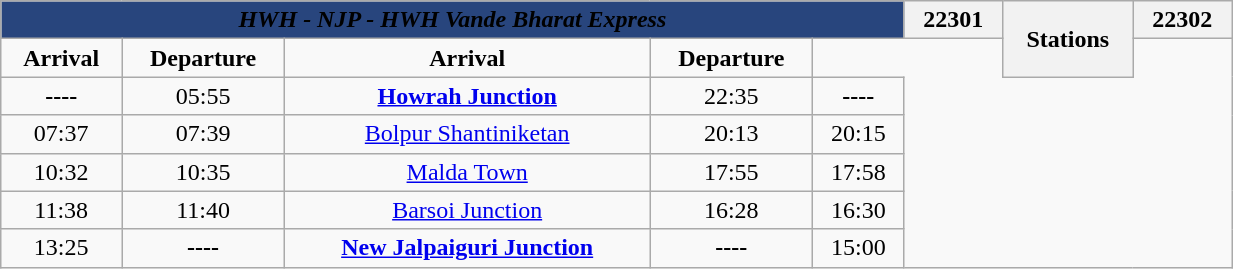<table class="wikitable" width="65%" style="text-align: center;">
<tr>
<th colspan="5" align="center" style="background:#28457D;"><span><em>HWH - NJP - HWH Vande Bharat Express</em></span></th>
<th colspan="2">22301</th>
<th rowspan="2">Stations</th>
<th colspan="2">22302</th>
</tr>
<tr>
<td><strong>Arrival</strong></td>
<td><strong>Departure</strong></td>
<td><strong>Arrival</strong></td>
<td><strong>Departure</strong></td>
</tr>
<tr>
<td><strong>----</strong></td>
<td>05:55</td>
<td><a href='#'><strong>Howrah Junction</strong></a></td>
<td>22:35</td>
<td><strong>----</strong></td>
</tr>
<tr>
<td>07:37</td>
<td>07:39</td>
<td><a href='#'>Bolpur Shantiniketan</a></td>
<td>20:13</td>
<td>20:15</td>
</tr>
<tr>
<td>10:32</td>
<td>10:35</td>
<td><a href='#'>Malda Town</a></td>
<td>17:55</td>
<td>17:58</td>
</tr>
<tr>
<td>11:38</td>
<td>11:40</td>
<td><a href='#'>Barsoi Junction</a></td>
<td>16:28</td>
<td>16:30</td>
</tr>
<tr>
<td>13:25</td>
<td><strong>----</strong></td>
<td><a href='#'><strong>New Jalpaiguri Junction</strong></a></td>
<td><strong>----</strong></td>
<td>15:00</td>
</tr>
</table>
